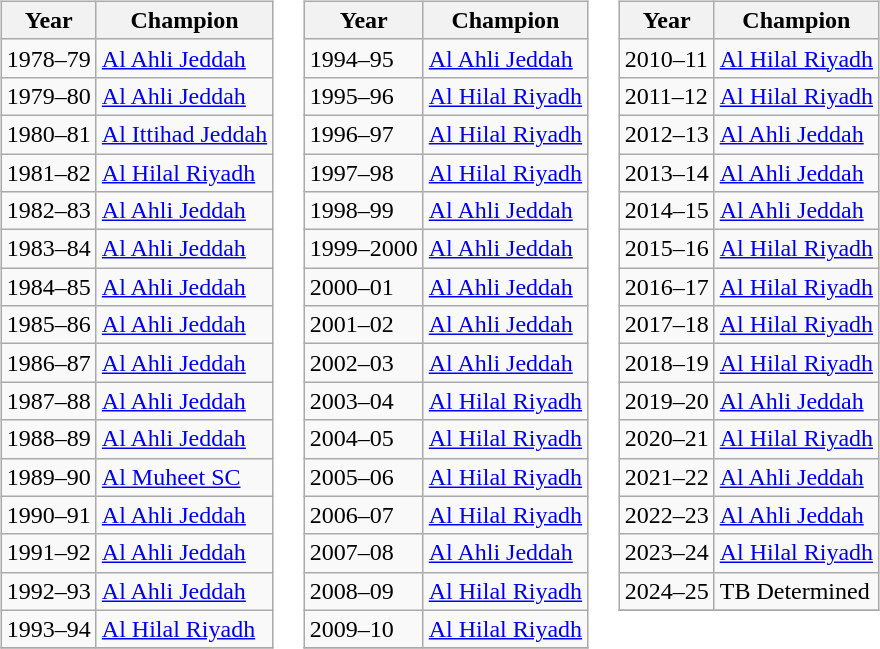<table>
<tr>
<td valign="top"><br><table class="wikitable">
<tr>
<th>Year</th>
<th>Champion  </th>
</tr>
<tr>
<td>1978–79</td>
<td><a href='#'>Al Ahli Jeddah</a></td>
</tr>
<tr>
<td>1979–80</td>
<td><a href='#'>Al Ahli Jeddah</a></td>
</tr>
<tr>
<td>1980–81</td>
<td><a href='#'>Al Ittihad Jeddah</a></td>
</tr>
<tr>
<td>1981–82</td>
<td><a href='#'>Al Hilal Riyadh</a></td>
</tr>
<tr>
<td>1982–83</td>
<td><a href='#'>Al Ahli Jeddah</a></td>
</tr>
<tr>
<td>1983–84</td>
<td><a href='#'>Al Ahli Jeddah</a></td>
</tr>
<tr>
<td>1984–85</td>
<td><a href='#'>Al Ahli Jeddah</a></td>
</tr>
<tr>
<td>1985–86</td>
<td><a href='#'>Al Ahli Jeddah</a></td>
</tr>
<tr>
<td>1986–87</td>
<td><a href='#'>Al Ahli Jeddah</a></td>
</tr>
<tr>
<td>1987–88</td>
<td><a href='#'>Al Ahli Jeddah</a></td>
</tr>
<tr>
<td>1988–89</td>
<td><a href='#'>Al Ahli Jeddah</a></td>
</tr>
<tr>
<td>1989–90</td>
<td><a href='#'>Al Muheet SC</a></td>
</tr>
<tr>
<td>1990–91</td>
<td><a href='#'>Al Ahli Jeddah</a></td>
</tr>
<tr>
<td>1991–92</td>
<td><a href='#'>Al Ahli Jeddah</a></td>
</tr>
<tr>
<td>1992–93</td>
<td><a href='#'>Al Ahli Jeddah</a></td>
</tr>
<tr>
<td>1993–94</td>
<td><a href='#'>Al Hilal Riyadh</a></td>
</tr>
<tr>
</tr>
</table>
</td>
<td valign="top"><br><table class="wikitable">
<tr>
<th>Year</th>
<th>Champion</th>
</tr>
<tr>
<td>1994–95</td>
<td><a href='#'>Al Ahli Jeddah</a></td>
</tr>
<tr>
<td>1995–96</td>
<td><a href='#'>Al Hilal Riyadh</a></td>
</tr>
<tr>
<td>1996–97</td>
<td><a href='#'>Al Hilal Riyadh</a></td>
</tr>
<tr>
<td>1997–98</td>
<td><a href='#'>Al Hilal Riyadh</a></td>
</tr>
<tr>
<td>1998–99</td>
<td><a href='#'>Al Ahli Jeddah</a></td>
</tr>
<tr>
<td>1999–2000</td>
<td><a href='#'>Al Ahli Jeddah</a></td>
</tr>
<tr>
<td>2000–01</td>
<td><a href='#'>Al Ahli Jeddah</a></td>
</tr>
<tr>
<td>2001–02</td>
<td><a href='#'>Al Ahli Jeddah</a></td>
</tr>
<tr>
<td>2002–03</td>
<td><a href='#'>Al Ahli Jeddah</a></td>
</tr>
<tr>
<td>2003–04</td>
<td><a href='#'>Al Hilal Riyadh</a></td>
</tr>
<tr>
<td>2004–05</td>
<td><a href='#'>Al Hilal Riyadh</a></td>
</tr>
<tr>
<td>2005–06</td>
<td><a href='#'>Al Hilal Riyadh</a></td>
</tr>
<tr>
<td>2006–07</td>
<td><a href='#'>Al Hilal Riyadh</a></td>
</tr>
<tr>
<td>2007–08</td>
<td><a href='#'>Al Ahli Jeddah</a></td>
</tr>
<tr>
<td>2008–09</td>
<td><a href='#'>Al Hilal Riyadh</a></td>
</tr>
<tr>
<td>2009–10</td>
<td><a href='#'>Al Hilal Riyadh</a></td>
</tr>
<tr>
</tr>
</table>
</td>
<td valign="top"><br><table class="wikitable">
<tr>
<th>Year</th>
<th>Champion</th>
</tr>
<tr>
<td>2010–11</td>
<td><a href='#'>Al Hilal Riyadh</a></td>
</tr>
<tr>
<td>2011–12</td>
<td><a href='#'>Al Hilal Riyadh</a></td>
</tr>
<tr>
<td>2012–13</td>
<td><a href='#'>Al Ahli Jeddah</a></td>
</tr>
<tr>
<td>2013–14</td>
<td><a href='#'>Al Ahli Jeddah</a></td>
</tr>
<tr>
<td>2014–15</td>
<td><a href='#'>Al Ahli Jeddah</a></td>
</tr>
<tr>
<td>2015–16</td>
<td><a href='#'>Al Hilal Riyadh</a></td>
</tr>
<tr>
<td>2016–17</td>
<td><a href='#'>Al Hilal Riyadh</a></td>
</tr>
<tr>
<td>2017–18</td>
<td><a href='#'>Al Hilal Riyadh</a></td>
</tr>
<tr>
<td>2018–19</td>
<td><a href='#'>Al Hilal Riyadh</a></td>
</tr>
<tr>
<td>2019–20</td>
<td><a href='#'>Al Ahli Jeddah</a></td>
</tr>
<tr>
<td>2020–21</td>
<td><a href='#'>Al Hilal Riyadh</a></td>
</tr>
<tr>
<td>2021–22</td>
<td><a href='#'>Al Ahli Jeddah</a></td>
</tr>
<tr>
<td>2022–23</td>
<td><a href='#'>Al Ahli Jeddah</a></td>
</tr>
<tr>
<td>2023–24</td>
<td><a href='#'>Al Hilal Riyadh</a></td>
</tr>
<tr>
<td>2024–25</td>
<td>TB Determined</td>
</tr>
<tr>
</tr>
</table>
</td>
</tr>
</table>
